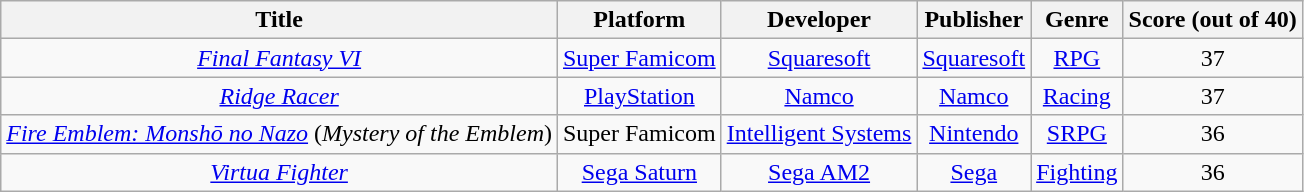<table class="wikitable sortable" style="text-align:center;">
<tr>
<th>Title</th>
<th>Platform</th>
<th>Developer</th>
<th>Publisher</th>
<th>Genre</th>
<th>Score (out of 40)</th>
</tr>
<tr>
<td><em><a href='#'>Final Fantasy VI</a></em></td>
<td><a href='#'>Super Famicom</a></td>
<td><a href='#'>Squaresoft</a></td>
<td><a href='#'>Squaresoft</a></td>
<td><a href='#'>RPG</a></td>
<td>37</td>
</tr>
<tr>
<td><em><a href='#'>Ridge Racer</a></em></td>
<td><a href='#'>PlayStation</a></td>
<td><a href='#'>Namco</a></td>
<td><a href='#'>Namco</a></td>
<td><a href='#'>Racing</a></td>
<td>37</td>
</tr>
<tr>
<td><em><a href='#'>Fire Emblem: Monshō no Nazo</a></em> (<em>Mystery of the Emblem</em>)</td>
<td>Super Famicom</td>
<td><a href='#'>Intelligent Systems</a></td>
<td><a href='#'>Nintendo</a></td>
<td><a href='#'>SRPG</a></td>
<td>36</td>
</tr>
<tr>
<td><em><a href='#'>Virtua Fighter</a></em></td>
<td><a href='#'>Sega Saturn</a></td>
<td><a href='#'>Sega AM2</a></td>
<td><a href='#'>Sega</a></td>
<td><a href='#'>Fighting</a></td>
<td>36</td>
</tr>
</table>
